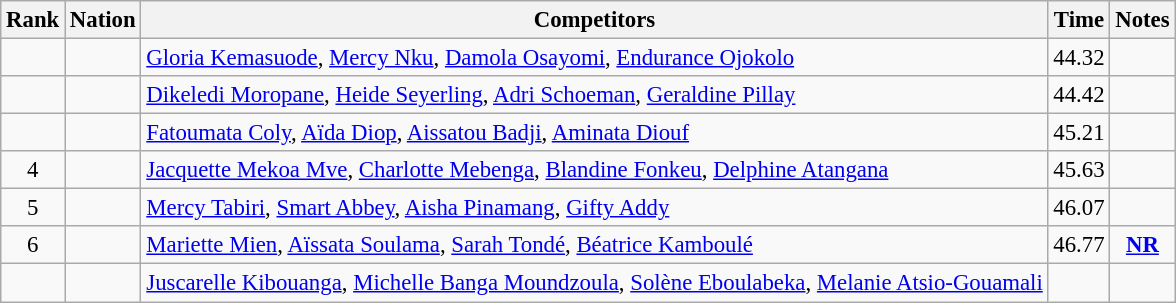<table class="wikitable sortable" style="text-align:center; font-size:95%">
<tr>
<th>Rank</th>
<th>Nation</th>
<th>Competitors</th>
<th>Time</th>
<th>Notes</th>
</tr>
<tr>
<td></td>
<td align=left></td>
<td align=left><a href='#'>Gloria Kemasuode</a>, <a href='#'>Mercy Nku</a>, <a href='#'>Damola Osayomi</a>, <a href='#'>Endurance Ojokolo</a></td>
<td>44.32</td>
<td></td>
</tr>
<tr>
<td></td>
<td align=left></td>
<td align=left><a href='#'>Dikeledi Moropane</a>, <a href='#'>Heide Seyerling</a>, <a href='#'>Adri Schoeman</a>, <a href='#'>Geraldine Pillay</a></td>
<td>44.42</td>
<td></td>
</tr>
<tr>
<td></td>
<td align=left></td>
<td align=left><a href='#'>Fatoumata Coly</a>, <a href='#'>Aïda Diop</a>, <a href='#'>Aissatou Badji</a>, <a href='#'>Aminata Diouf</a></td>
<td>45.21</td>
<td></td>
</tr>
<tr>
<td>4</td>
<td align=left></td>
<td align=left><a href='#'>Jacquette Mekoa Mve</a>, <a href='#'>Charlotte Mebenga</a>, <a href='#'>Blandine Fonkeu</a>, <a href='#'>Delphine Atangana</a></td>
<td>45.63</td>
<td></td>
</tr>
<tr>
<td>5</td>
<td align=left></td>
<td align=left><a href='#'>Mercy Tabiri</a>, <a href='#'>Smart Abbey</a>, <a href='#'>Aisha Pinamang</a>, <a href='#'>Gifty Addy</a></td>
<td>46.07</td>
<td></td>
</tr>
<tr>
<td>6</td>
<td align=left></td>
<td align=left><a href='#'>Mariette Mien</a>, <a href='#'>Aïssata Soulama</a>, <a href='#'>Sarah Tondé</a>, <a href='#'>Béatrice Kamboulé</a></td>
<td>46.77</td>
<td><strong><a href='#'>NR</a></strong></td>
</tr>
<tr>
<td></td>
<td align=left></td>
<td align=left><a href='#'>Juscarelle Kibouanga</a>, <a href='#'>Michelle Banga Moundzoula</a>, <a href='#'>Solène Eboulabeka</a>, <a href='#'>Melanie Atsio-Gouamali</a></td>
<td></td>
<td></td>
</tr>
</table>
